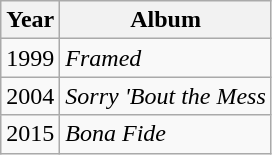<table class="wikitable">
<tr>
<th>Year</th>
<th>Album</th>
</tr>
<tr>
<td>1999</td>
<td><em>Framed</em></td>
</tr>
<tr>
<td>2004</td>
<td><em>Sorry 'Bout the Mess</em></td>
</tr>
<tr>
<td>2015</td>
<td><em>Bona Fide</em></td>
</tr>
</table>
